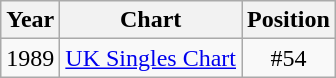<table class="wikitable">
<tr>
<th align="left">Year</th>
<th align="left">Chart</th>
<th align="left">Position</th>
</tr>
<tr>
<td align="left">1989</td>
<td align="left"><a href='#'>UK Singles Chart</a></td>
<td align="center">#54</td>
</tr>
</table>
